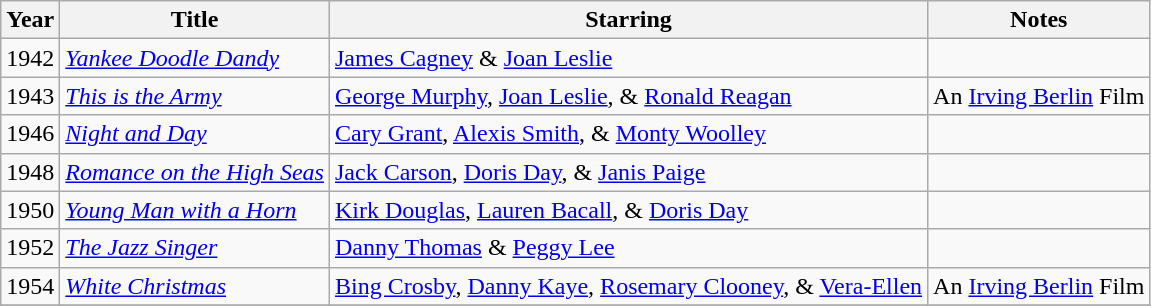<table class="wikitable sortable">
<tr>
<th>Year</th>
<th>Title</th>
<th class="unsortable">Starring</th>
<th class="unsortable">Notes</th>
</tr>
<tr>
<td>1942</td>
<td><em><a href='#'>Yankee Doodle Dandy</a></em></td>
<td><a href='#'>James Cagney</a> & <a href='#'>Joan Leslie</a></td>
<td></td>
</tr>
<tr>
<td>1943</td>
<td><em><a href='#'>This is the Army</a></em></td>
<td><a href='#'>George Murphy</a>, <a href='#'>Joan Leslie</a>, & <a href='#'>Ronald Reagan</a></td>
<td>An <a href='#'>Irving Berlin</a> Film</td>
</tr>
<tr>
<td>1946</td>
<td><em><a href='#'>Night and Day</a></em></td>
<td><a href='#'>Cary Grant</a>, <a href='#'>Alexis Smith</a>, & <a href='#'>Monty Woolley</a></td>
<td></td>
</tr>
<tr>
<td>1948</td>
<td><em><a href='#'>Romance on the High Seas</a></em></td>
<td><a href='#'>Jack Carson</a>, <a href='#'>Doris Day</a>, & <a href='#'>Janis Paige</a></td>
<td></td>
</tr>
<tr>
<td>1950</td>
<td><em><a href='#'>Young Man with a Horn</a></em></td>
<td><a href='#'>Kirk Douglas</a>, <a href='#'>Lauren Bacall</a>, & <a href='#'>Doris Day</a></td>
<td></td>
</tr>
<tr>
<td>1952</td>
<td><em><a href='#'>The Jazz Singer</a></em></td>
<td><a href='#'>Danny Thomas</a> & <a href='#'>Peggy Lee</a></td>
<td></td>
</tr>
<tr>
<td>1954</td>
<td><em><a href='#'>White Christmas</a></em></td>
<td><a href='#'>Bing Crosby</a>, <a href='#'>Danny Kaye</a>, <a href='#'>Rosemary Clooney</a>, & <a href='#'>Vera-Ellen</a></td>
<td>An <a href='#'>Irving Berlin</a> Film</td>
</tr>
<tr>
</tr>
</table>
